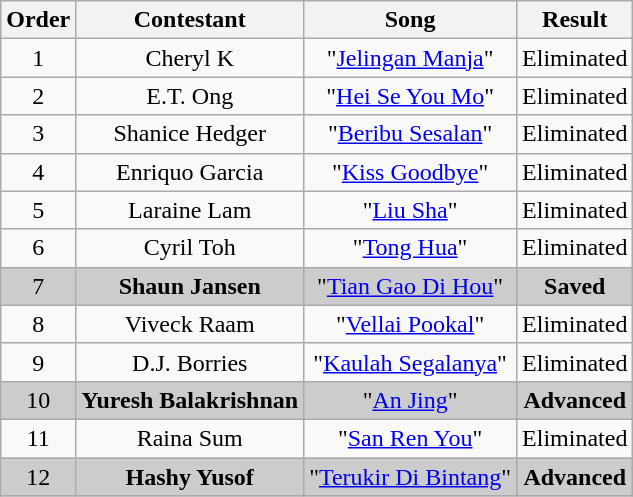<table class="wikitable plainrowheaders" style="text-align:center;">
<tr>
<th scope="col">Order</th>
<th scope="col">Contestant</th>
<th scope="col">Song</th>
<th scope="col">Result</th>
</tr>
<tr>
<td scope="row">1</td>
<td>Cheryl K</td>
<td>"<a href='#'>Jelingan Manja</a>"</td>
<td>Eliminated</td>
</tr>
<tr>
<td>2</td>
<td>E.T. Ong</td>
<td>"<a href='#'>Hei Se You Mo</a>"</td>
<td>Eliminated</td>
</tr>
<tr>
<td>3</td>
<td>Shanice Hedger</td>
<td>"<a href='#'>Beribu Sesalan</a>"</td>
<td>Eliminated</td>
</tr>
<tr>
<td>4</td>
<td>Enriquo Garcia</td>
<td>"<a href='#'>Kiss Goodbye</a>"</td>
<td>Eliminated</td>
</tr>
<tr>
<td>5</td>
<td>Laraine Lam</td>
<td>"<a href='#'>Liu Sha</a>"</td>
<td>Eliminated</td>
</tr>
<tr>
<td>6</td>
<td>Cyril Toh</td>
<td>"<a href='#'>Tong Hua</a>"</td>
<td>Eliminated</td>
</tr>
<tr style="background:#ccc;">
<td>7</td>
<td><strong>Shaun Jansen</strong></td>
<td>"<a href='#'>Tian Gao Di Hou</a>"</td>
<td><strong>Saved</strong></td>
</tr>
<tr>
<td>8</td>
<td>Viveck Raam</td>
<td>"<a href='#'>Vellai Pookal</a>"</td>
<td>Eliminated</td>
</tr>
<tr>
<td>9</td>
<td>D.J. Borries</td>
<td>"<a href='#'>Kaulah Segalanya</a>"</td>
<td>Eliminated</td>
</tr>
<tr style="background:#ccc;">
<td>10</td>
<td><strong>Yuresh Balakrishnan</strong></td>
<td>"<a href='#'>An Jing</a>"</td>
<td><strong>Advanced</strong></td>
</tr>
<tr>
<td>11</td>
<td>Raina Sum</td>
<td>"<a href='#'>San Ren You</a>"</td>
<td>Eliminated</td>
</tr>
<tr style="background:#ccc;">
<td>12</td>
<td><strong>Hashy Yusof</strong></td>
<td>"<a href='#'>Terukir Di Bintang</a>"</td>
<td><strong>Advanced</strong></td>
</tr>
<tr>
</tr>
</table>
